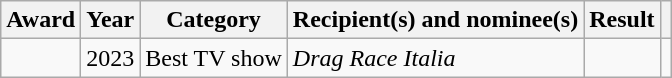<table class="wikitable plainrowheaders">
<tr>
<th scope="col">Award</th>
<th scope="col">Year</th>
<th scope="col">Category</th>
<th scope="col">Recipient(s) and nominee(s)</th>
<th scope="col">Result</th>
<th scope="col" class="unsortable"></th>
</tr>
<tr>
<td></td>
<td>2023</td>
<td>Best TV show</td>
<td><em>Drag Race Italia</em></td>
<td></td>
<td align="center"></td>
</tr>
</table>
